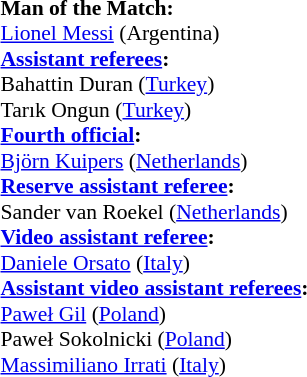<table style="width:100%; font-size:90%;">
<tr>
<td><br><strong>Man of the Match:</strong>
<br><a href='#'>Lionel Messi</a> (Argentina)<br><strong><a href='#'>Assistant referees</a>:</strong>
<br>Bahattin Duran (<a href='#'>Turkey</a>)
<br>Tarık Ongun (<a href='#'>Turkey</a>)
<br><strong><a href='#'>Fourth official</a>:</strong>
<br><a href='#'>Björn Kuipers</a> (<a href='#'>Netherlands</a>)
<br><strong><a href='#'>Reserve assistant referee</a>:</strong>
<br>Sander van Roekel (<a href='#'>Netherlands</a>)
<br><strong><a href='#'>Video assistant referee</a>:</strong>
<br><a href='#'>Daniele Orsato</a> (<a href='#'>Italy</a>)
<br><strong><a href='#'>Assistant video assistant referees</a>:</strong>
<br><a href='#'>Paweł Gil</a> (<a href='#'>Poland</a>)
<br>Paweł Sokolnicki (<a href='#'>Poland</a>)
<br><a href='#'>Massimiliano Irrati</a> (<a href='#'>Italy</a>)</td>
</tr>
</table>
